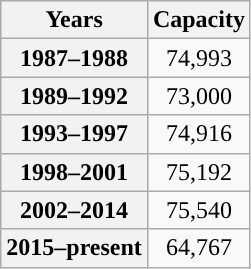<table class="wikitable">
<tr>
<th scope="row">Years</th>
<th scope="row">Capacity</th>
</tr>
<tr>
<th scope="row">1987–1988</th>
<td style="text-align:center">74,993</td>
</tr>
<tr>
<th scope="row">1989–1992</th>
<td style="text-align:center">73,000</td>
</tr>
<tr>
<th scope="row">1993–1997</th>
<td style="text-align:center">74,916</td>
</tr>
<tr>
<th scope="row">1998–2001</th>
<td style="text-align:center">75,192</td>
</tr>
<tr>
<th scope="row">2002–2014</th>
<td style="text-align:center">75,540</td>
</tr>
<tr>
<th scope="row">2015–present</th>
<td style="text-align:center">64,767</td>
</tr>
</table>
